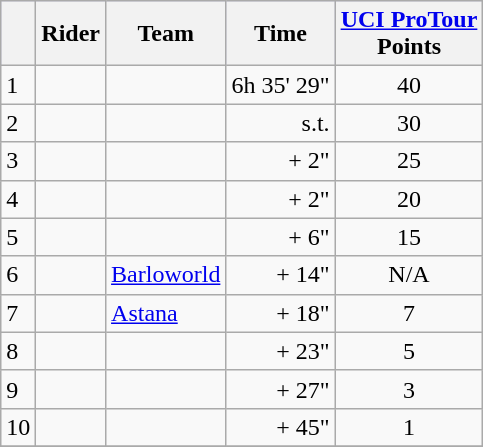<table class="wikitable">
<tr style="background:#ccccff;">
<th></th>
<th>Rider</th>
<th>Team</th>
<th>Time</th>
<th><a href='#'>UCI ProTour</a><br>Points</th>
</tr>
<tr>
<td>1</td>
<td></td>
<td></td>
<td>6h 35' 29"</td>
<td align="center">40</td>
</tr>
<tr>
<td>2</td>
<td></td>
<td></td>
<td align="right">s.t.</td>
<td align="center">30</td>
</tr>
<tr>
<td>3</td>
<td></td>
<td></td>
<td align="right">+ 2"</td>
<td align="center">25</td>
</tr>
<tr>
<td>4</td>
<td></td>
<td></td>
<td align="right">+ 2"</td>
<td align="center">20</td>
</tr>
<tr>
<td>5</td>
<td><del></del></td>
<td><del></del></td>
<td align="right">+ 6"</td>
<td align="center">15</td>
</tr>
<tr>
<td>6</td>
<td></td>
<td><a href='#'>Barloworld</a></td>
<td align="right">+ 14"</td>
<td align="center">N/A</td>
</tr>
<tr>
<td>7</td>
<td></td>
<td><a href='#'>Astana</a></td>
<td align="right">+ 18"</td>
<td align="center">7</td>
</tr>
<tr>
<td>8</td>
<td></td>
<td></td>
<td align="right">+ 23"</td>
<td align="center">5</td>
</tr>
<tr>
<td>9</td>
<td></td>
<td></td>
<td align="right">+ 27"</td>
<td align="center">3</td>
</tr>
<tr>
<td>10</td>
<td></td>
<td></td>
<td align="right">+ 45"</td>
<td align="center">1</td>
</tr>
<tr>
</tr>
</table>
